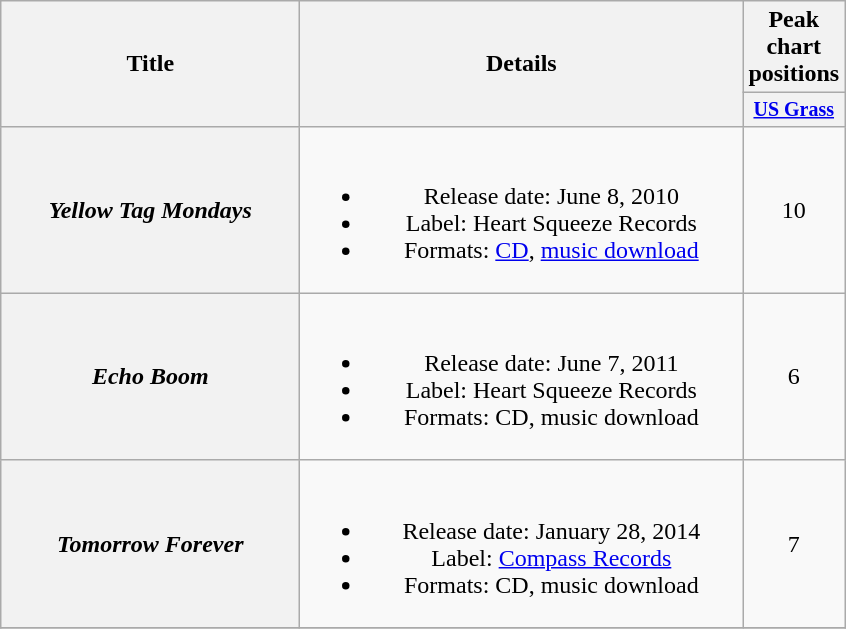<table class="wikitable plainrowheaders" style="text-align:center;">
<tr>
<th rowspan="2" style="width:12em;">Title</th>
<th rowspan="2" style="width:18em;">Details</th>
<th>Peak chart positions</th>
</tr>
<tr style="font-size:smaller;">
<th width="60"><a href='#'>US Grass</a><br></th>
</tr>
<tr>
<th scope="row"><em>Yellow Tag Mondays</em></th>
<td><br><ul><li>Release date: June 8, 2010</li><li>Label: Heart Squeeze Records</li><li>Formats: <a href='#'>CD</a>, <a href='#'>music download</a></li></ul></td>
<td>10</td>
</tr>
<tr>
<th scope="row"><em>Echo Boom</em></th>
<td><br><ul><li>Release date: June 7, 2011</li><li>Label: Heart Squeeze Records</li><li>Formats: CD, music download</li></ul></td>
<td>6</td>
</tr>
<tr>
<th scope="row"><em>Tomorrow Forever</em></th>
<td><br><ul><li>Release date: January 28, 2014</li><li>Label: <a href='#'>Compass Records</a></li><li>Formats: CD, music download</li></ul></td>
<td>7</td>
</tr>
<tr>
</tr>
</table>
